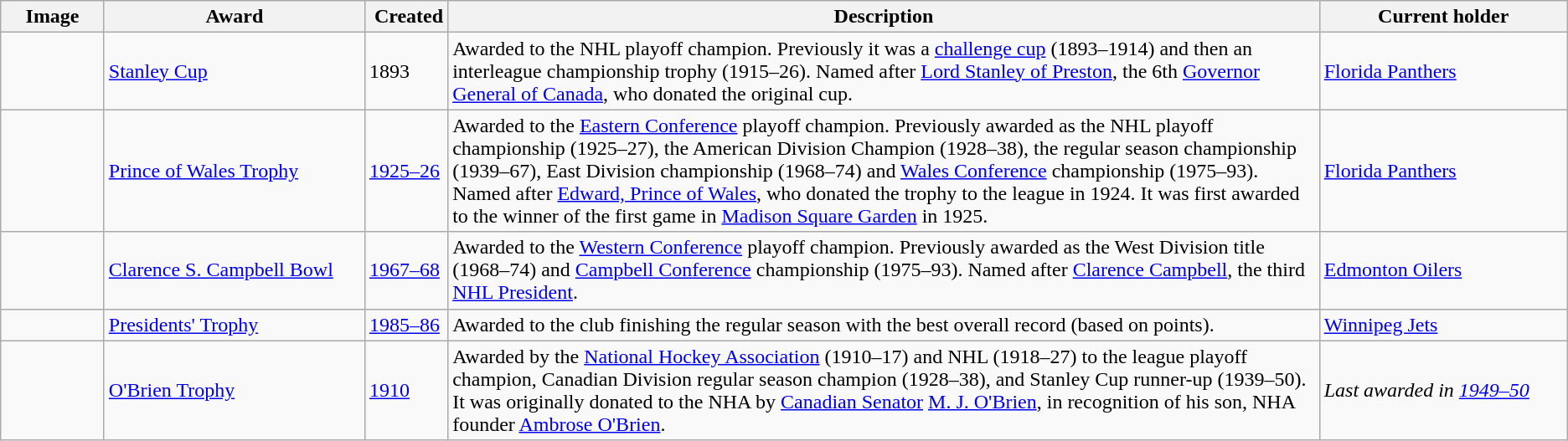<table class="wikitable sortable">
<tr>
<th style="width:75px;" class="unsortable">Image</th>
<th style="width:200px;">Award</th>
<th width=1> Created</th>
<th width= class="unsortable">Description</th>
<th style="width:190px;">Current holder</th>
</tr>
<tr>
<td></td>
<td><a href='#'>Stanley Cup</a></td>
<td>1893</td>
<td>Awarded to the NHL playoff champion. Previously it was a <a href='#'>challenge cup</a> (1893–1914) and then an interleague championship trophy (1915–26). Named after <a href='#'>Lord Stanley of Preston</a>, the 6th <a href='#'>Governor General of Canada</a>, who donated the original cup.</td>
<td><a href='#'>Florida Panthers</a></td>
</tr>
<tr>
<td></td>
<td><a href='#'>Prince of Wales Trophy</a></td>
<td><a href='#'>1925–26</a></td>
<td>Awarded to the <a href='#'>Eastern Conference</a> playoff champion. Previously awarded as the NHL playoff championship (1925–27), the American Division Champion (1928–38), the regular season championship (1939–67),  East Division championship (1968–74) and <a href='#'>Wales Conference</a> championship (1975–93). Named after <a href='#'>Edward, Prince of Wales</a>, who donated the trophy to the league in 1924. It was first awarded to the winner of the first game in <a href='#'>Madison Square Garden</a> in 1925.</td>
<td><a href='#'>Florida Panthers</a></td>
</tr>
<tr>
<td></td>
<td><a href='#'>Clarence S. Campbell Bowl</a></td>
<td><a href='#'>1967–68</a></td>
<td>Awarded to the <a href='#'>Western Conference</a> playoff champion.  Previously awarded as the West Division title (1968–74) and <a href='#'>Campbell Conference</a> championship (1975–93). Named after <a href='#'>Clarence Campbell</a>, the third <a href='#'>NHL President</a>.</td>
<td><a href='#'>Edmonton Oilers</a></td>
</tr>
<tr>
<td></td>
<td><a href='#'>Presidents' Trophy</a></td>
<td><a href='#'>1985–86</a></td>
<td>Awarded to the club finishing the regular season with the best overall record (based on points).</td>
<td><a href='#'>Winnipeg Jets</a></td>
</tr>
<tr>
<td></td>
<td><a href='#'>O'Brien Trophy</a></td>
<td><a href='#'>1910</a></td>
<td>Awarded by the <a href='#'>National Hockey Association</a> (1910–17) and NHL (1918–27) to the league playoff champion, Canadian Division regular season champion (1928–38), and Stanley Cup runner-up (1939–50). It was originally donated to the NHA by <a href='#'>Canadian Senator</a> <a href='#'>M. J. O'Brien</a>, in recognition of his son, NHA founder <a href='#'>Ambrose O'Brien</a>.</td>
<td><em>Last awarded in <a href='#'>1949–50</a></em></td>
</tr>
</table>
